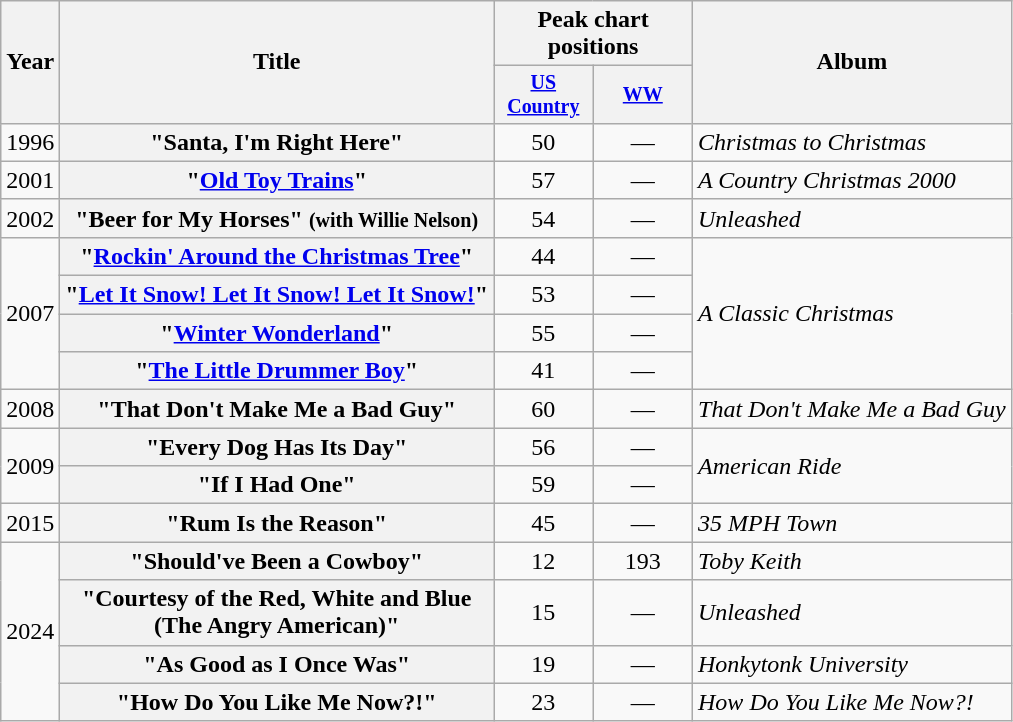<table class="wikitable plainrowheaders" style="text-align:center;">
<tr>
<th scope="col" rowspan="2">Year</th>
<th scope="col" rowspan="2">Title</th>
<th scope="col" colspan="2">Peak chart<br>positions</th>
<th scope="col" rowspan="2">Album</th>
</tr>
<tr style="font-size:smaller;">
<th width="60"><a href='#'>US Country</a><br></th>
<th width="60"><a href='#'>WW</a><br></th>
</tr>
<tr>
<td>1996</td>
<th scope="row">"Santa, I'm Right Here"</th>
<td>50</td>
<td>—</td>
<td align="left"><em>Christmas to Christmas</em></td>
</tr>
<tr>
<td>2001</td>
<th scope="row">"<a href='#'>Old Toy Trains</a>"</th>
<td>57</td>
<td>—</td>
<td align="left"><em>A Country Christmas 2000</em></td>
</tr>
<tr>
<td>2002</td>
<th scope="row">"Beer for My Horses" <small>(with Willie Nelson)</small></th>
<td>54</td>
<td>—</td>
<td align="left"><em>Unleashed</em></td>
</tr>
<tr>
<td rowspan="4">2007</td>
<th scope="row">"<a href='#'>Rockin' Around the Christmas Tree</a>"</th>
<td>44</td>
<td>—</td>
<td rowspan="4" align="left"><em>A Classic Christmas</em></td>
</tr>
<tr>
<th scope="row">"<a href='#'>Let It Snow! Let It Snow! Let It Snow!</a>"</th>
<td>53</td>
<td>—</td>
</tr>
<tr>
<th scope="row">"<a href='#'>Winter Wonderland</a>"</th>
<td>55</td>
<td>—</td>
</tr>
<tr>
<th scope="row">"<a href='#'>The Little Drummer Boy</a>"</th>
<td>41</td>
<td>—</td>
</tr>
<tr>
<td>2008</td>
<th scope="row">"That Don't Make Me a Bad Guy"</th>
<td>60</td>
<td>—</td>
<td align="left"><em>That Don't Make Me a Bad Guy</em></td>
</tr>
<tr>
<td rowspan="2">2009</td>
<th scope="row">"Every Dog Has Its Day"</th>
<td>56</td>
<td>—</td>
<td rowspan="2" align="left"><em>American Ride</em></td>
</tr>
<tr>
<th scope="row">"If I Had One"</th>
<td>59</td>
<td>—</td>
</tr>
<tr>
<td>2015</td>
<th scope="row">"Rum Is the Reason"</th>
<td>45</td>
<td>—</td>
<td align="left"><em>35 MPH Town</em></td>
</tr>
<tr>
<td rowspan=4>2024</td>
<th scope="row">"Should've Been a Cowboy" </th>
<td>12</td>
<td>193</td>
<td align="left"><em>Toby Keith</em></td>
</tr>
<tr>
<th scope="row">"Courtesy of the Red, White and Blue<br>(The Angry American)" </th>
<td>15</td>
<td>—</td>
<td align="left"><em>Unleashed</em></td>
</tr>
<tr>
<th scope="row">"As Good as I Once Was" </th>
<td>19</td>
<td>—</td>
<td align="left"><em>Honkytonk University</em></td>
</tr>
<tr>
<th scope="row">"How Do You Like Me Now?!" </th>
<td>23</td>
<td>—</td>
<td align="left"><em>How Do You Like Me Now?!</em></td>
</tr>
</table>
